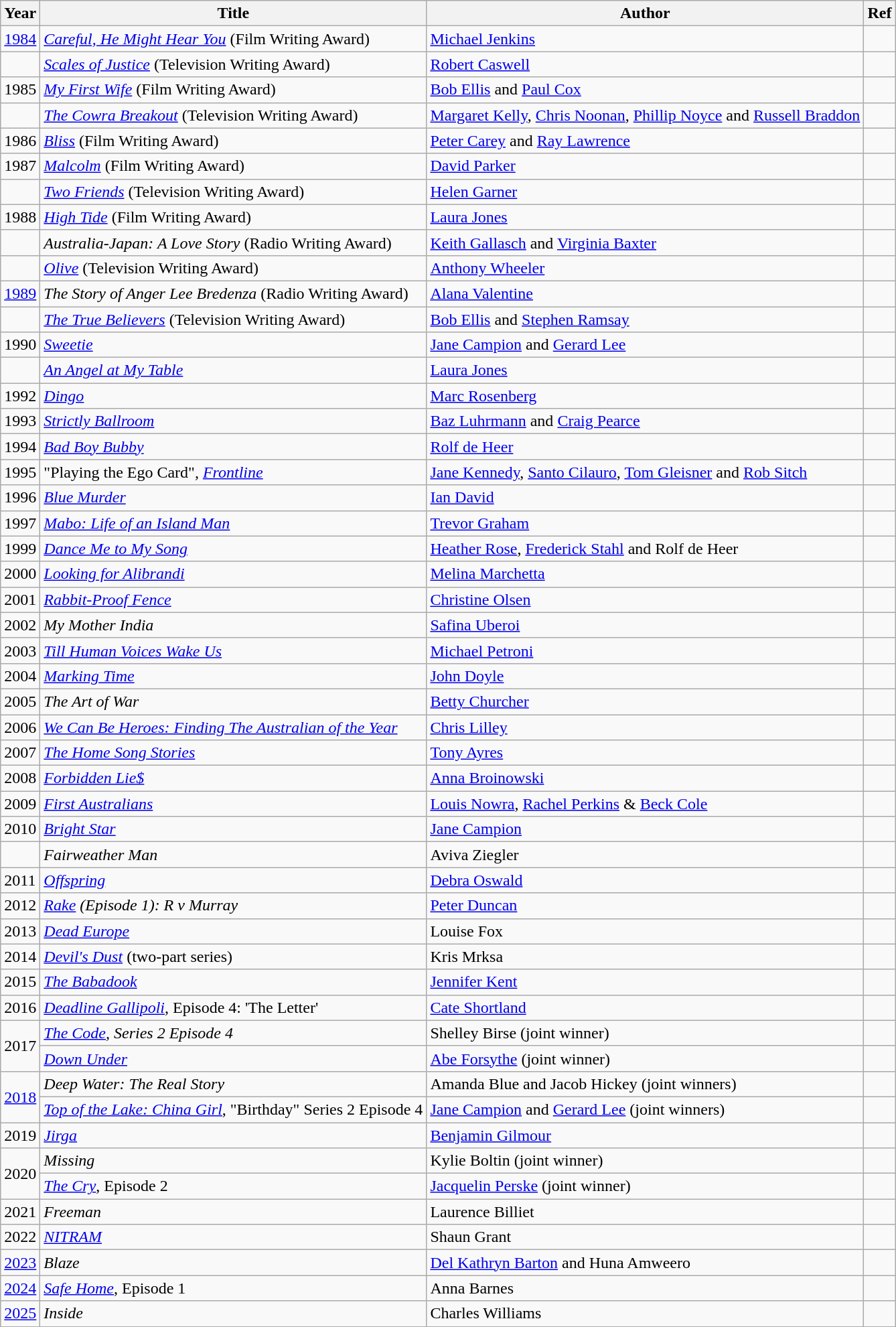<table class="wikitable">
<tr>
<th>Year</th>
<th>Title</th>
<th>Author</th>
<th>Ref</th>
</tr>
<tr>
<td><a href='#'>1984</a></td>
<td><em><a href='#'>Careful, He Might Hear You</a></em> (Film Writing Award)</td>
<td><a href='#'>Michael Jenkins</a></td>
<td></td>
</tr>
<tr>
<td></td>
<td><em><a href='#'>Scales of Justice</a></em> (Television Writing Award)</td>
<td><a href='#'>Robert Caswell</a></td>
<td></td>
</tr>
<tr>
<td>1985</td>
<td><em><a href='#'>My First Wife</a></em> (Film Writing Award)</td>
<td><a href='#'>Bob Ellis</a> and <a href='#'>Paul Cox</a></td>
<td></td>
</tr>
<tr>
<td></td>
<td><em><a href='#'>The Cowra Breakout</a></em> (Television Writing Award)</td>
<td><a href='#'>Margaret Kelly</a>, <a href='#'>Chris Noonan</a>, <a href='#'>Phillip Noyce</a> and <a href='#'>Russell Braddon</a></td>
<td></td>
</tr>
<tr>
<td>1986</td>
<td><em><a href='#'>Bliss</a></em> (Film Writing Award)</td>
<td><a href='#'>Peter Carey</a> and <a href='#'>Ray Lawrence</a></td>
<td></td>
</tr>
<tr>
<td>1987</td>
<td><em><a href='#'>Malcolm</a></em> (Film Writing Award)</td>
<td><a href='#'>David Parker</a></td>
<td></td>
</tr>
<tr>
<td></td>
<td><em><a href='#'>Two Friends</a></em> (Television Writing Award)</td>
<td><a href='#'>Helen Garner</a></td>
<td></td>
</tr>
<tr>
<td>1988</td>
<td><em><a href='#'>High Tide</a></em> (Film Writing Award)</td>
<td><a href='#'>Laura Jones</a></td>
<td></td>
</tr>
<tr>
<td></td>
<td><em>Australia-Japan: A Love Story</em> (Radio Writing Award)</td>
<td><a href='#'>Keith Gallasch</a> and <a href='#'>Virginia Baxter</a></td>
<td></td>
</tr>
<tr>
<td></td>
<td><em><a href='#'>Olive</a></em> (Television Writing Award)</td>
<td><a href='#'>Anthony Wheeler</a></td>
<td></td>
</tr>
<tr>
<td><a href='#'>1989</a></td>
<td><em>The Story of Anger Lee Bredenza</em> (Radio Writing Award)</td>
<td><a href='#'>Alana Valentine</a></td>
<td></td>
</tr>
<tr>
<td></td>
<td><em><a href='#'>The True Believers</a></em> (Television Writing Award)</td>
<td><a href='#'>Bob Ellis</a> and <a href='#'>Stephen Ramsay</a></td>
<td></td>
</tr>
<tr>
<td>1990</td>
<td><em><a href='#'>Sweetie</a></em></td>
<td><a href='#'>Jane Campion</a> and <a href='#'>Gerard Lee</a></td>
<td></td>
</tr>
<tr>
<td></td>
<td><em><a href='#'>An Angel at My Table</a></em></td>
<td><a href='#'>Laura Jones</a></td>
<td></td>
</tr>
<tr>
<td>1992</td>
<td><em><a href='#'>Dingo</a></em></td>
<td><a href='#'>Marc Rosenberg</a></td>
<td></td>
</tr>
<tr>
<td>1993</td>
<td><em><a href='#'>Strictly Ballroom</a></em></td>
<td><a href='#'>Baz Luhrmann</a> and <a href='#'>Craig Pearce</a></td>
<td></td>
</tr>
<tr>
<td>1994</td>
<td><em><a href='#'>Bad Boy Bubby</a></em></td>
<td><a href='#'>Rolf de Heer</a></td>
<td></td>
</tr>
<tr>
<td>1995</td>
<td>"Playing the Ego Card"<em>, <a href='#'>Frontline</a></em></td>
<td><a href='#'>Jane Kennedy</a>, <a href='#'>Santo Cilauro</a>, <a href='#'>Tom Gleisner</a> and <a href='#'>Rob Sitch</a></td>
<td></td>
</tr>
<tr>
<td>1996</td>
<td><em><a href='#'>Blue Murder</a></em></td>
<td><a href='#'>Ian David</a></td>
<td></td>
</tr>
<tr>
<td>1997</td>
<td><em><a href='#'>Mabo: Life of an Island Man</a></em></td>
<td><a href='#'>Trevor Graham</a></td>
<td></td>
</tr>
<tr>
<td>1999</td>
<td><em><a href='#'>Dance Me to My Song</a></em></td>
<td><a href='#'>Heather Rose</a>, <a href='#'>Frederick Stahl</a> and Rolf de Heer</td>
<td></td>
</tr>
<tr>
<td>2000</td>
<td><em><a href='#'>Looking for Alibrandi</a></em></td>
<td><a href='#'>Melina Marchetta</a></td>
<td></td>
</tr>
<tr>
<td>2001</td>
<td><em><a href='#'>Rabbit-Proof Fence</a></em></td>
<td><a href='#'>Christine Olsen</a></td>
<td></td>
</tr>
<tr>
<td>2002</td>
<td><em>My Mother India</em></td>
<td><a href='#'>Safina Uberoi</a></td>
<td></td>
</tr>
<tr>
<td>2003</td>
<td><em><a href='#'>Till Human Voices Wake Us</a></em></td>
<td><a href='#'>Michael Petroni</a></td>
<td></td>
</tr>
<tr>
<td>2004</td>
<td><em><a href='#'>Marking Time</a></em></td>
<td><a href='#'>John Doyle</a></td>
<td></td>
</tr>
<tr>
<td>2005</td>
<td><em>The Art of War</em></td>
<td><a href='#'>Betty Churcher</a></td>
<td></td>
</tr>
<tr>
<td>2006</td>
<td><em><a href='#'>We Can Be Heroes: Finding The Australian of the Year</a></em></td>
<td><a href='#'>Chris Lilley</a></td>
<td></td>
</tr>
<tr>
<td>2007</td>
<td><em><a href='#'>The Home Song Stories</a></em></td>
<td><a href='#'>Tony Ayres</a></td>
<td></td>
</tr>
<tr>
<td>2008</td>
<td><em><a href='#'>Forbidden Lie$</a></em></td>
<td><a href='#'>Anna Broinowski</a></td>
<td></td>
</tr>
<tr>
<td>2009</td>
<td><em><a href='#'>First Australians</a></em></td>
<td><a href='#'>Louis Nowra</a>, <a href='#'>Rachel Perkins</a> & <a href='#'>Beck Cole</a></td>
<td></td>
</tr>
<tr>
<td>2010</td>
<td><em><a href='#'>Bright Star</a></em></td>
<td><a href='#'>Jane Campion</a></td>
<td></td>
</tr>
<tr>
<td></td>
<td><em>Fairweather Man</em></td>
<td>Aviva Ziegler</td>
<td></td>
</tr>
<tr>
<td>2011</td>
<td><em><a href='#'>Offspring</a></em></td>
<td><a href='#'>Debra Oswald</a></td>
<td></td>
</tr>
<tr>
<td>2012</td>
<td><em><a href='#'>Rake</a> (Episode 1): R v Murray</em></td>
<td><a href='#'>Peter Duncan</a></td>
<td></td>
</tr>
<tr>
<td>2013</td>
<td><em><a href='#'>Dead Europe</a></em></td>
<td>Louise Fox</td>
<td></td>
</tr>
<tr>
<td>2014</td>
<td><em><a href='#'>Devil's Dust</a></em> (two-part series)</td>
<td>Kris Mrksa</td>
<td></td>
</tr>
<tr>
<td>2015</td>
<td><em><a href='#'>The Babadook</a></em></td>
<td><a href='#'>Jennifer Kent</a></td>
<td></td>
</tr>
<tr>
<td>2016</td>
<td><em><a href='#'>Deadline Gallipoli</a></em>, Episode 4: 'The Letter'</td>
<td><a href='#'>Cate Shortland</a></td>
<td></td>
</tr>
<tr>
<td rowspan="2">2017</td>
<td><em><a href='#'>The Code</a>, Series 2 Episode 4</em></td>
<td>Shelley Birse (joint winner)</td>
<td></td>
</tr>
<tr>
<td><em><a href='#'>Down Under</a></em></td>
<td><a href='#'>Abe Forsythe</a> (joint winner)</td>
<td></td>
</tr>
<tr>
<td rowspan="2"><a href='#'>2018</a></td>
<td><em>Deep Water: The Real Story</em></td>
<td>Amanda Blue and Jacob Hickey (joint winners)</td>
<td></td>
</tr>
<tr>
<td><em><a href='#'>Top of the Lake: China Girl</a></em>, "Birthday" Series 2 Episode 4</td>
<td><a href='#'>Jane Campion</a> and <a href='#'>Gerard Lee</a> (joint winners)</td>
<td></td>
</tr>
<tr>
<td>2019</td>
<td><em><a href='#'>Jirga</a></em></td>
<td><a href='#'>Benjamin Gilmour</a></td>
<td></td>
</tr>
<tr>
<td rowspan="2">2020</td>
<td><em>Missing</em></td>
<td>Kylie Boltin (joint winner)</td>
<td></td>
</tr>
<tr>
<td><em><a href='#'>The Cry</a></em>, Episode 2</td>
<td><a href='#'>Jacquelin Perske</a> (joint winner)</td>
<td></td>
</tr>
<tr>
<td>2021</td>
<td><em>Freeman</em></td>
<td>Laurence Billiet</td>
<td></td>
</tr>
<tr>
<td>2022</td>
<td><em><a href='#'>NITRAM</a></em></td>
<td>Shaun Grant</td>
<td></td>
</tr>
<tr>
<td><a href='#'>2023</a></td>
<td><em>Blaze</em></td>
<td><a href='#'>Del Kathryn Barton</a> and Huna Amweero</td>
<td></td>
</tr>
<tr>
<td><a href='#'>2024</a></td>
<td><em><a href='#'>Safe Home</a></em>, Episode 1</td>
<td>Anna Barnes</td>
<td></td>
</tr>
<tr>
<td><a href='#'>2025</a></td>
<td><em>Inside</em></td>
<td>Charles Williams</td>
<td></td>
</tr>
</table>
